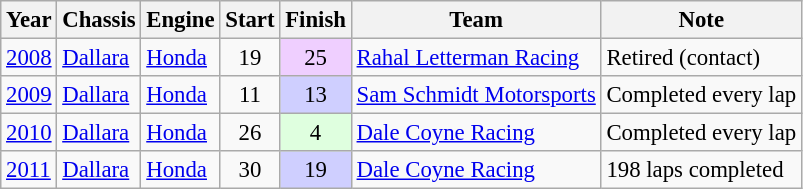<table class="wikitable" style="font-size: 95%;">
<tr>
<th>Year</th>
<th>Chassis</th>
<th>Engine</th>
<th>Start</th>
<th>Finish</th>
<th>Team</th>
<th>Note</th>
</tr>
<tr>
<td><a href='#'>2008</a></td>
<td><a href='#'>Dallara</a></td>
<td><a href='#'>Honda</a></td>
<td align=center>19</td>
<td align=center style="background:#efcfff;">25</td>
<td nowrap><a href='#'>Rahal Letterman Racing</a></td>
<td>Retired (contact)</td>
</tr>
<tr>
<td><a href='#'>2009</a></td>
<td><a href='#'>Dallara</a></td>
<td><a href='#'>Honda</a></td>
<td align=center>11</td>
<td align=center style="background:#cfcfff;">13</td>
<td nowrap><a href='#'>Sam Schmidt Motorsports</a></td>
<td>Completed every lap</td>
</tr>
<tr>
<td><a href='#'>2010</a></td>
<td><a href='#'>Dallara</a></td>
<td><a href='#'>Honda</a></td>
<td align=center>26</td>
<td align=center style="background:#dfffdf;">4</td>
<td nowrap><a href='#'>Dale Coyne Racing</a></td>
<td>Completed every lap</td>
</tr>
<tr>
<td><a href='#'>2011</a></td>
<td><a href='#'>Dallara</a></td>
<td><a href='#'>Honda</a></td>
<td align=center>30</td>
<td align=center style="background:#cfcfff;">19</td>
<td nowrap><a href='#'>Dale Coyne Racing</a></td>
<td>198 laps completed</td>
</tr>
</table>
